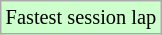<table class="wikitable sortable" style="font-size: 85%;">
<tr style="background:#ccffcc;">
<td>Fastest session lap</td>
</tr>
</table>
